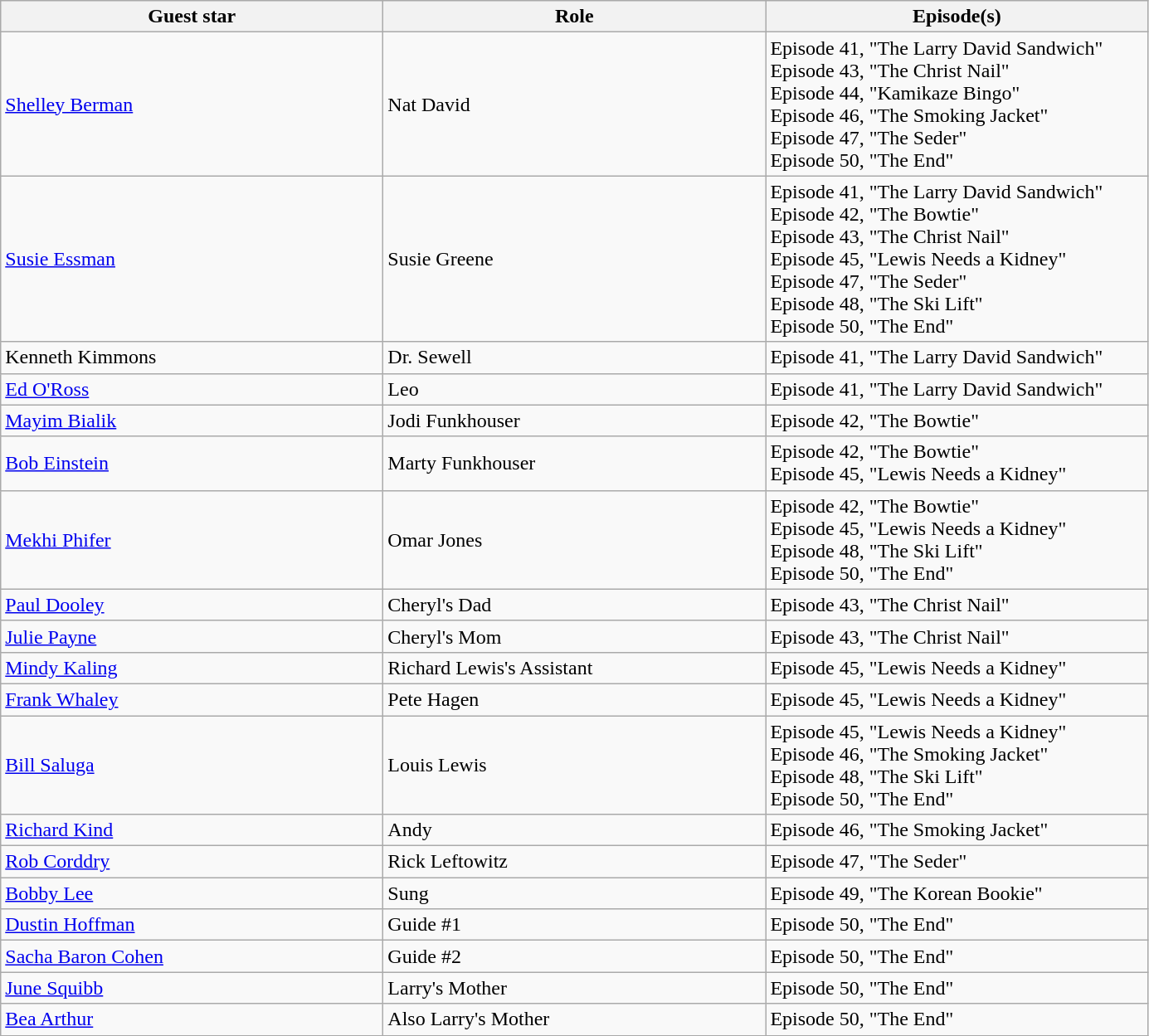<table class="wikitable">
<tr>
<th scope="col" style="width:300px;">Guest star</th>
<th scope="col" style="width:300px;">Role</th>
<th scope="col" style="width:300px;">Episode(s)</th>
</tr>
<tr>
<td><a href='#'>Shelley Berman</a></td>
<td>Nat David</td>
<td>Episode 41, "The Larry David Sandwich"<br>Episode 43, "The Christ Nail"<br>Episode 44, "Kamikaze Bingo"<br>Episode 46, "The Smoking Jacket"<br>Episode 47, "The Seder"<br>Episode 50, "The End"</td>
</tr>
<tr>
<td><a href='#'>Susie Essman</a></td>
<td>Susie Greene</td>
<td>Episode 41, "The Larry David Sandwich"<br>Episode 42, "The Bowtie"<br>Episode 43, "The Christ Nail"<br>Episode 45, "Lewis Needs a Kidney"<br>Episode 47, "The Seder"<br>Episode 48, "The Ski Lift"<br>Episode 50, "The End"</td>
</tr>
<tr>
<td>Kenneth Kimmons</td>
<td>Dr. Sewell</td>
<td>Episode 41, "The Larry David Sandwich"</td>
</tr>
<tr>
<td><a href='#'>Ed O'Ross</a></td>
<td>Leo</td>
<td>Episode 41, "The Larry David Sandwich"</td>
</tr>
<tr>
<td><a href='#'>Mayim Bialik</a></td>
<td>Jodi Funkhouser</td>
<td>Episode 42, "The Bowtie"</td>
</tr>
<tr>
<td><a href='#'>Bob Einstein</a></td>
<td>Marty Funkhouser</td>
<td>Episode 42, "The Bowtie"<br>Episode 45, "Lewis Needs a Kidney"</td>
</tr>
<tr>
<td><a href='#'>Mekhi Phifer</a></td>
<td>Omar Jones</td>
<td>Episode 42, "The Bowtie"<br>Episode 45, "Lewis Needs a Kidney"<br>Episode 48, "The Ski Lift"<br>Episode 50, "The End"</td>
</tr>
<tr>
<td><a href='#'>Paul Dooley</a></td>
<td>Cheryl's Dad</td>
<td>Episode 43, "The Christ Nail"</td>
</tr>
<tr>
<td><a href='#'>Julie Payne</a></td>
<td>Cheryl's Mom</td>
<td>Episode 43, "The Christ Nail"</td>
</tr>
<tr>
<td><a href='#'>Mindy Kaling</a></td>
<td>Richard Lewis's Assistant</td>
<td>Episode 45, "Lewis Needs a Kidney"</td>
</tr>
<tr>
<td><a href='#'>Frank Whaley</a></td>
<td>Pete Hagen</td>
<td>Episode 45, "Lewis Needs a Kidney"</td>
</tr>
<tr>
<td><a href='#'>Bill Saluga</a></td>
<td>Louis Lewis</td>
<td>Episode 45, "Lewis Needs a Kidney" <br>Episode 46, "The Smoking Jacket"<br>Episode 48, "The Ski Lift"<br>Episode 50, "The End"</td>
</tr>
<tr>
<td><a href='#'>Richard Kind</a></td>
<td>Andy</td>
<td>Episode 46, "The Smoking Jacket"</td>
</tr>
<tr>
<td><a href='#'>Rob Corddry</a></td>
<td>Rick Leftowitz</td>
<td>Episode 47, "The Seder"</td>
</tr>
<tr>
<td><a href='#'>Bobby Lee</a></td>
<td>Sung</td>
<td>Episode 49, "The Korean Bookie"</td>
</tr>
<tr>
<td><a href='#'>Dustin Hoffman</a></td>
<td>Guide #1</td>
<td>Episode 50, "The End"</td>
</tr>
<tr>
<td><a href='#'>Sacha Baron Cohen</a></td>
<td>Guide #2</td>
<td>Episode 50, "The End"</td>
</tr>
<tr>
<td><a href='#'>June Squibb</a></td>
<td>Larry's Mother</td>
<td>Episode 50, "The End"</td>
</tr>
<tr>
<td><a href='#'>Bea Arthur</a></td>
<td>Also Larry's Mother</td>
<td>Episode 50, "The End"</td>
</tr>
</table>
